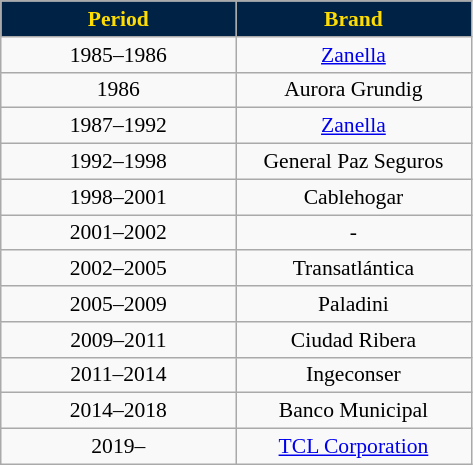<table class="wikitable" style="text-align:center; font-size:90%;">
<tr>
<th width=150px style="background: #002244; color: #FFDD00">Period</th>
<th width=150px style="background: #002244; color: #FFDD00">Brand</th>
</tr>
<tr>
<td align=center>1985–1986</td>
<td><a href='#'>Zanella</a></td>
</tr>
<tr>
<td align=center>1986</td>
<td>Aurora Grundig</td>
</tr>
<tr>
<td align=center>1987–1992</td>
<td><a href='#'>Zanella</a></td>
</tr>
<tr>
<td align=center>1992–1998</td>
<td>General Paz Seguros</td>
</tr>
<tr>
<td align=center>1998–2001</td>
<td>Cablehogar</td>
</tr>
<tr>
<td align=center>2001–2002</td>
<td>-</td>
</tr>
<tr>
<td align=center>2002–2005</td>
<td>Transatlántica</td>
</tr>
<tr>
<td align=center>2005–2009</td>
<td>Paladini</td>
</tr>
<tr>
<td align=center>2009–2011</td>
<td>Ciudad Ribera</td>
</tr>
<tr>
<td align=center>2011–2014</td>
<td>Ingeconser</td>
</tr>
<tr>
<td align=center>2014–2018</td>
<td>Banco Municipal</td>
</tr>
<tr>
<td align=center>2019–</td>
<td><a href='#'>TCL Corporation</a></td>
</tr>
</table>
